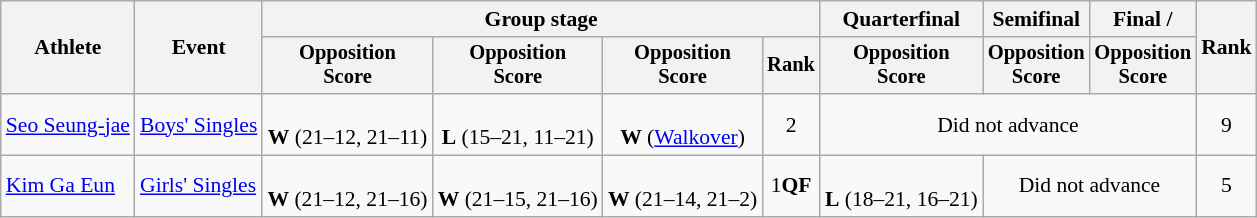<table class="wikitable" style="font-size:90%">
<tr>
<th rowspan=2>Athlete</th>
<th rowspan=2>Event</th>
<th colspan=4>Group stage</th>
<th>Quarterfinal</th>
<th>Semifinal</th>
<th>Final / </th>
<th rowspan=2>Rank</th>
</tr>
<tr style="font-size:95%">
<th>Opposition<br>Score</th>
<th>Opposition<br>Score</th>
<th>Opposition<br>Score</th>
<th>Rank</th>
<th>Opposition<br>Score</th>
<th>Opposition<br>Score</th>
<th>Opposition<br>Score</th>
</tr>
<tr align=center>
<td align=left><a href='#'>Seo Seung-jae</a></td>
<td align=left><a href='#'>Boys' Singles</a></td>
<td><br><strong>W</strong> (21–12, 21–11)</td>
<td><br><strong>L</strong> (15–21, 11–21)</td>
<td><br><strong>W</strong> (<a href='#'>Walkover</a>)</td>
<td>2</td>
<td colspan=3>Did not advance</td>
<td>9</td>
</tr>
<tr align=center>
<td align=left><a href='#'>Kim Ga Eun</a></td>
<td align=left><a href='#'>Girls' Singles</a></td>
<td><br><strong>W</strong> (21–12, 21–16)</td>
<td><br><strong>W</strong> (21–15, 21–16)</td>
<td><br><strong>W</strong> (21–14, 21–2)</td>
<td>1<strong>QF</strong></td>
<td><br><strong>L</strong> (18–21, 16–21)</td>
<td colspan=2>Did not advance</td>
<td>5</td>
</tr>
</table>
